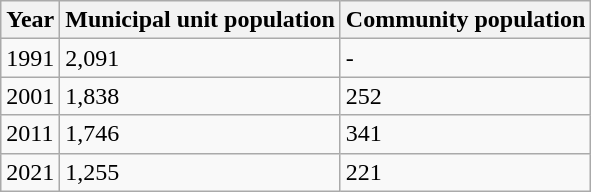<table class=wikitable>
<tr>
<th>Year</th>
<th>Municipal unit population</th>
<th>Community population</th>
</tr>
<tr>
<td>1991</td>
<td>2,091</td>
<td>-</td>
</tr>
<tr>
<td>2001</td>
<td>1,838</td>
<td>252</td>
</tr>
<tr>
<td>2011</td>
<td>1,746</td>
<td>341</td>
</tr>
<tr>
<td>2021</td>
<td>1,255</td>
<td>221</td>
</tr>
</table>
